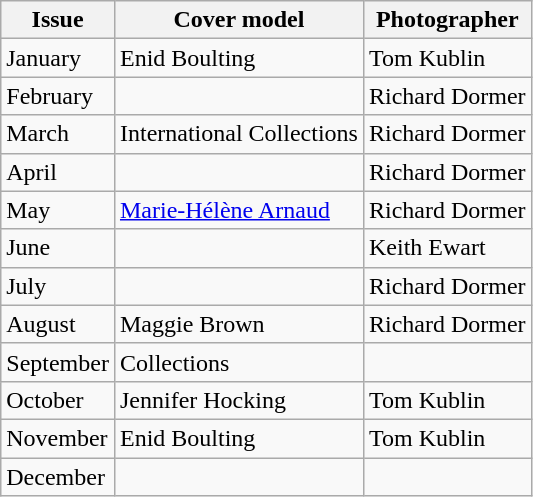<table class="sortable wikitable">
<tr>
<th>Issue</th>
<th>Cover model</th>
<th>Photographer</th>
</tr>
<tr>
<td>January</td>
<td>Enid Boulting</td>
<td>Tom Kublin</td>
</tr>
<tr>
<td>February</td>
<td></td>
<td>Richard Dormer</td>
</tr>
<tr>
<td>March</td>
<td>International Collections</td>
<td>Richard Dormer</td>
</tr>
<tr>
<td>April</td>
<td></td>
<td>Richard Dormer</td>
</tr>
<tr>
<td>May</td>
<td><a href='#'>Marie-Hélène Arnaud</a></td>
<td>Richard Dormer</td>
</tr>
<tr>
<td>June</td>
<td></td>
<td>Keith Ewart</td>
</tr>
<tr>
<td>July</td>
<td></td>
<td>Richard Dormer</td>
</tr>
<tr>
<td>August</td>
<td>Maggie Brown</td>
<td>Richard Dormer</td>
</tr>
<tr>
<td>September</td>
<td>Collections</td>
<td></td>
</tr>
<tr>
<td>October</td>
<td>Jennifer Hocking</td>
<td>Tom Kublin</td>
</tr>
<tr>
<td>November</td>
<td>Enid Boulting</td>
<td>Tom Kublin</td>
</tr>
<tr>
<td>December</td>
<td></td>
<td></td>
</tr>
</table>
